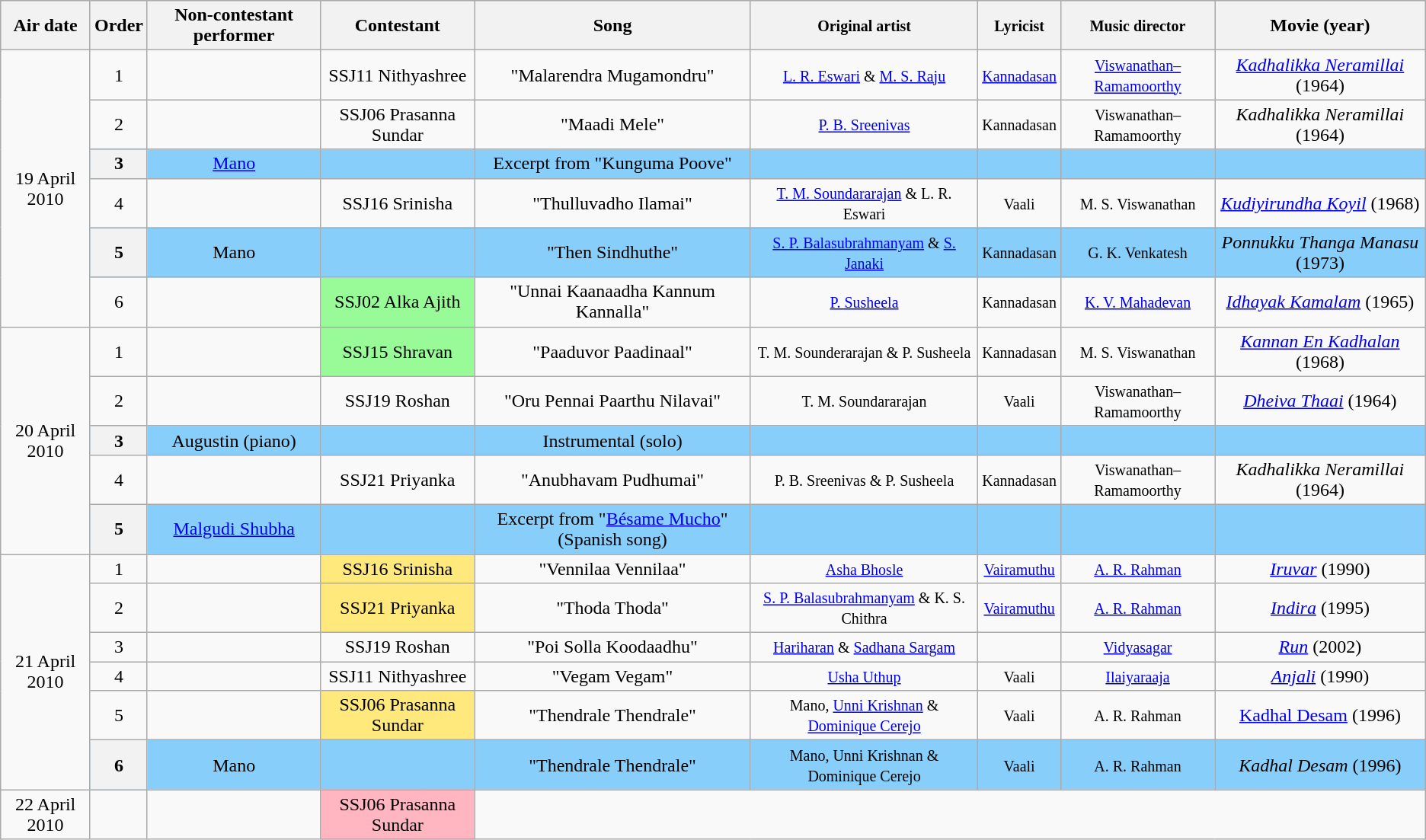<table class="wikitable sortable sticky-header" style="text-align: center; width: auto;">
<tr style="background:lightgrey; text-align:center;">
<th>Air date</th>
<th>Order</th>
<th>Non-contestant performer</th>
<th>Contestant</th>
<th>Song</th>
<th><small>Original artist</small></th>
<th><small>Lyricist</small></th>
<th><small>Music director</small></th>
<th>Movie (year)</th>
</tr>
<tr>
<td rowspan=6>19 April 2010</td>
<td>1</td>
<td></td>
<td>SSJ11 Nithyashree</td>
<td>"Malarendra Mugamondru"</td>
<td><small><a href='#'>L. R. Eswari</a> & <a href='#'>M. S. Raju</a></small></td>
<td><small><a href='#'>Kannadasan</a></small></td>
<td><small><a href='#'>Viswanathan–Ramamoorthy</a></small></td>
<td><em><a href='#'>Kadhalikka Neramillai</a></em> (1964)</td>
</tr>
<tr>
<td>2</td>
<td></td>
<td>SSJ06 Prasanna Sundar</td>
<td>"Maadi Mele"</td>
<td><small><a href='#'>P. B. Sreenivas</a></small></td>
<td><small>Kannadasan</small></td>
<td><small>Viswanathan–Ramamoorthy</small></td>
<td><em>Kadhalikka Neramillai</em> (1964)</td>
</tr>
<tr style="background:lightskyblue">
<th scope="row">3</th>
<td><a href='#'>Mano</a></td>
<td></td>
<td>Excerpt from "Kunguma Poove"</td>
<td></td>
<td></td>
<td></td>
<td></td>
</tr>
<tr>
<td>4</td>
<td></td>
<td>SSJ16 Srinisha</td>
<td>"Thulluvadho Ilamai"</td>
<td><small><a href='#'>T. M. Soundararajan</a> & L. R. Eswari</small></td>
<td><small>Vaali</small></td>
<td><small>M. S. Viswanathan</small></td>
<td><em><a href='#'>Kudiyirundha Koyil</a></em> (1968)</td>
</tr>
<tr style="background:lightskyblue">
<th scope="row">5</th>
<td>Mano</td>
<td></td>
<td>"Then Sindhuthe"</td>
<td><small><a href='#'>S. P. Balasubrahmanyam</a> & <a href='#'>S. Janaki</a></small></td>
<td><small>Kannadasan</small></td>
<td><small>G. K. Venkatesh</small></td>
<td><em>Ponnukku Thanga Manasu</em> (1973)</td>
</tr>
<tr>
<td>6</td>
<td></td>
<td style="background:palegreen">SSJ02 Alka Ajith</td>
<td>"Unnai Kaanaadha Kannum Kannalla"</td>
<td><small><a href='#'>P. Susheela</a></small></td>
<td><small>Kannadasan</small></td>
<td><small><a href='#'>K. V. Mahadevan</a></small></td>
<td><em><a href='#'>Idhayak Kamalam</a></em> (1965)</td>
</tr>
<tr>
<td rowspan=5>20 April 2010</td>
<td>1</td>
<td></td>
<td style="background:palegreen">SSJ15 Shravan</td>
<td>"Paaduvor Paadinaal"</td>
<td><small>T. M. Sounderarajan & P. Susheela</small></td>
<td><small>Kannadasan</small></td>
<td><small>M. S. Viswanathan</small></td>
<td><em><a href='#'>Kannan En Kadhalan</a></em> (1968)</td>
</tr>
<tr>
<td>2</td>
<td></td>
<td>SSJ19 Roshan</td>
<td>"Oru Pennai Paarthu Nilavai"</td>
<td><small>T. M. Soundararajan</small></td>
<td><small>Vaali</small></td>
<td><small>Viswanathan–Ramamoorthy</small></td>
<td><em><a href='#'>Dheiva Thaai</a></em> (1964)</td>
</tr>
<tr style="background:lightskyblue">
<th scope="row">3</th>
<td>Augustin (piano)</td>
<td></td>
<td>Instrumental (solo)</td>
<td></td>
<td></td>
<td></td>
<td></td>
</tr>
<tr>
<td>4</td>
<td></td>
<td>SSJ21 Priyanka</td>
<td>"Anubhavam Pudhumai"</td>
<td><small>P. B. Sreenivas & P. Susheela</small></td>
<td><small>Kannadasan</small></td>
<td><small>Viswanathan–Ramamoorthy</small></td>
<td><em>Kadhalikka Neramillai</em> (1964)</td>
</tr>
<tr style="background:lightskyblue">
<th scope="row">5</th>
<td><a href='#'>Malgudi Shubha</a></td>
<td></td>
<td>Excerpt from "<a href='#'>Bésame Mucho</a>" (Spanish song)</td>
<td></td>
<td></td>
<td></td>
<td></td>
</tr>
<tr>
<td rowspan=6>21 April 2010</td>
<td>1</td>
<td></td>
<td style="background:#ffe87c">SSJ16 Srinisha</td>
<td>"Vennilaa Vennilaa"</td>
<td><small><a href='#'>Asha Bhosle</a></small></td>
<td><small><a href='#'>Vairamuthu</a></small></td>
<td><small><a href='#'>A. R. Rahman</a></small></td>
<td><em><a href='#'>Iruvar</a></em> (1990)</td>
</tr>
<tr>
<td>2</td>
<td></td>
<td style="background:#ffe87c">SSJ21 Priyanka</td>
<td>"Thoda Thoda"</td>
<td><small><a href='#'>S. P. Balasubrahmanyam</a> & K. S. Chithra</small></td>
<td><small><a href='#'>Vairamuthu</a></small></td>
<td><small><a href='#'>A. R. Rahman</a></small></td>
<td><em><a href='#'>Indira</a></em> (1995)</td>
</tr>
<tr>
<td>3</td>
<td></td>
<td>SSJ19 Roshan</td>
<td>"Poi Solla Koodaadhu"</td>
<td><small><a href='#'>Hariharan</a> & <a href='#'>Sadhana Sargam</a></small></td>
<td></td>
<td><small><a href='#'>Vidyasagar</a></small></td>
<td><em><a href='#'>Run</a></em> (2002)</td>
</tr>
<tr>
<td>4</td>
<td></td>
<td>SSJ11 Nithyashree</td>
<td>"Vegam Vegam"</td>
<td><small><a href='#'>Usha Uthup</a></small></td>
<td><small>Vaali</small></td>
<td><small><a href='#'>Ilaiyaraaja</a></small></td>
<td><em><a href='#'>Anjali</a></em> (1990)</td>
</tr>
<tr>
<td>5</td>
<td></td>
<td style="background:#ffe87c">SSJ06 Prasanna Sundar</td>
<td>"Thendrale Thendrale"</td>
<td><small>Mano, <a href='#'>Unni Krishnan</a> & <a href='#'>Dominique Cerejo</a></small></td>
<td><small>Vaali</small></td>
<td><small>A. R. Rahman</small></td>
<td><a href='#'>Kadhal Desam</a> (1996)</td>
</tr>
<tr style="background:lightskyblue">
<th scope="row">6</th>
<td>Mano</td>
<td></td>
<td>"Thendrale Thendrale"</td>
<td><small>Mano, Unni Krishnan & Dominique Cerejo</small></td>
<td><small>Vaali</small></td>
<td><small>A. R. Rahman</small></td>
<td><em>Kadhal Desam</em> (1996)</td>
</tr>
<tr>
<td>22 April 2010</td>
<td></td>
<td></td>
<td style="background:lightpink">SSJ06 Prasanna Sundar</td>
</tr>
</table>
